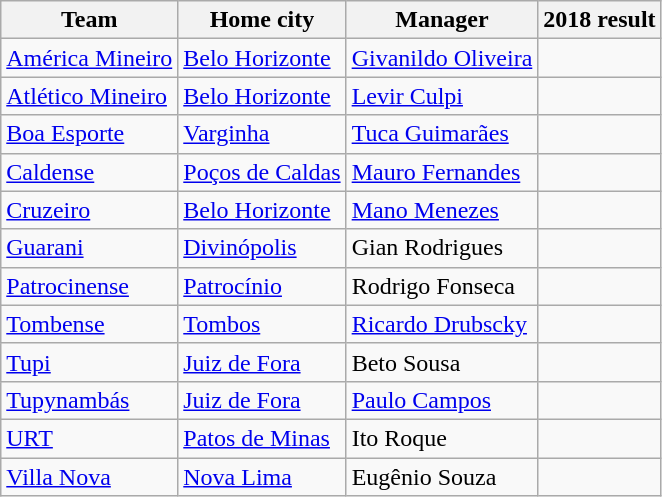<table class="wikitable sortable">
<tr>
<th>Team</th>
<th>Home city</th>
<th>Manager</th>
<th>2018 result</th>
</tr>
<tr>
<td><a href='#'>América Mineiro</a></td>
<td><a href='#'>Belo Horizonte</a></td>
<td><a href='#'>Givanildo Oliveira</a></td>
<td></td>
</tr>
<tr>
<td><a href='#'>Atlético Mineiro</a></td>
<td><a href='#'>Belo Horizonte</a></td>
<td><a href='#'>Levir Culpi</a></td>
<td></td>
</tr>
<tr>
<td><a href='#'>Boa Esporte</a></td>
<td><a href='#'>Varginha</a></td>
<td><a href='#'>Tuca Guimarães</a></td>
<td></td>
</tr>
<tr>
<td><a href='#'>Caldense</a></td>
<td><a href='#'>Poços de Caldas</a></td>
<td><a href='#'>Mauro Fernandes</a></td>
<td></td>
</tr>
<tr>
<td><a href='#'>Cruzeiro</a></td>
<td><a href='#'>Belo Horizonte</a></td>
<td><a href='#'>Mano Menezes</a></td>
<td></td>
</tr>
<tr>
<td><a href='#'>Guarani</a></td>
<td><a href='#'>Divinópolis</a></td>
<td>Gian Rodrigues</td>
<td></td>
</tr>
<tr>
<td><a href='#'>Patrocinense</a></td>
<td><a href='#'>Patrocínio</a></td>
<td>Rodrigo Fonseca</td>
<td></td>
</tr>
<tr>
<td><a href='#'>Tombense</a></td>
<td><a href='#'>Tombos</a></td>
<td><a href='#'>Ricardo Drubscky</a></td>
<td></td>
</tr>
<tr>
<td><a href='#'>Tupi</a></td>
<td><a href='#'>Juiz de Fora</a></td>
<td>Beto Sousa</td>
<td></td>
</tr>
<tr>
<td><a href='#'>Tupynambás</a></td>
<td><a href='#'>Juiz de Fora</a></td>
<td><a href='#'>Paulo Campos</a></td>
<td></td>
</tr>
<tr>
<td><a href='#'>URT</a></td>
<td><a href='#'>Patos de Minas</a></td>
<td>Ito Roque</td>
<td></td>
</tr>
<tr>
<td><a href='#'>Villa Nova</a></td>
<td><a href='#'>Nova Lima</a></td>
<td>Eugênio Souza</td>
<td></td>
</tr>
</table>
